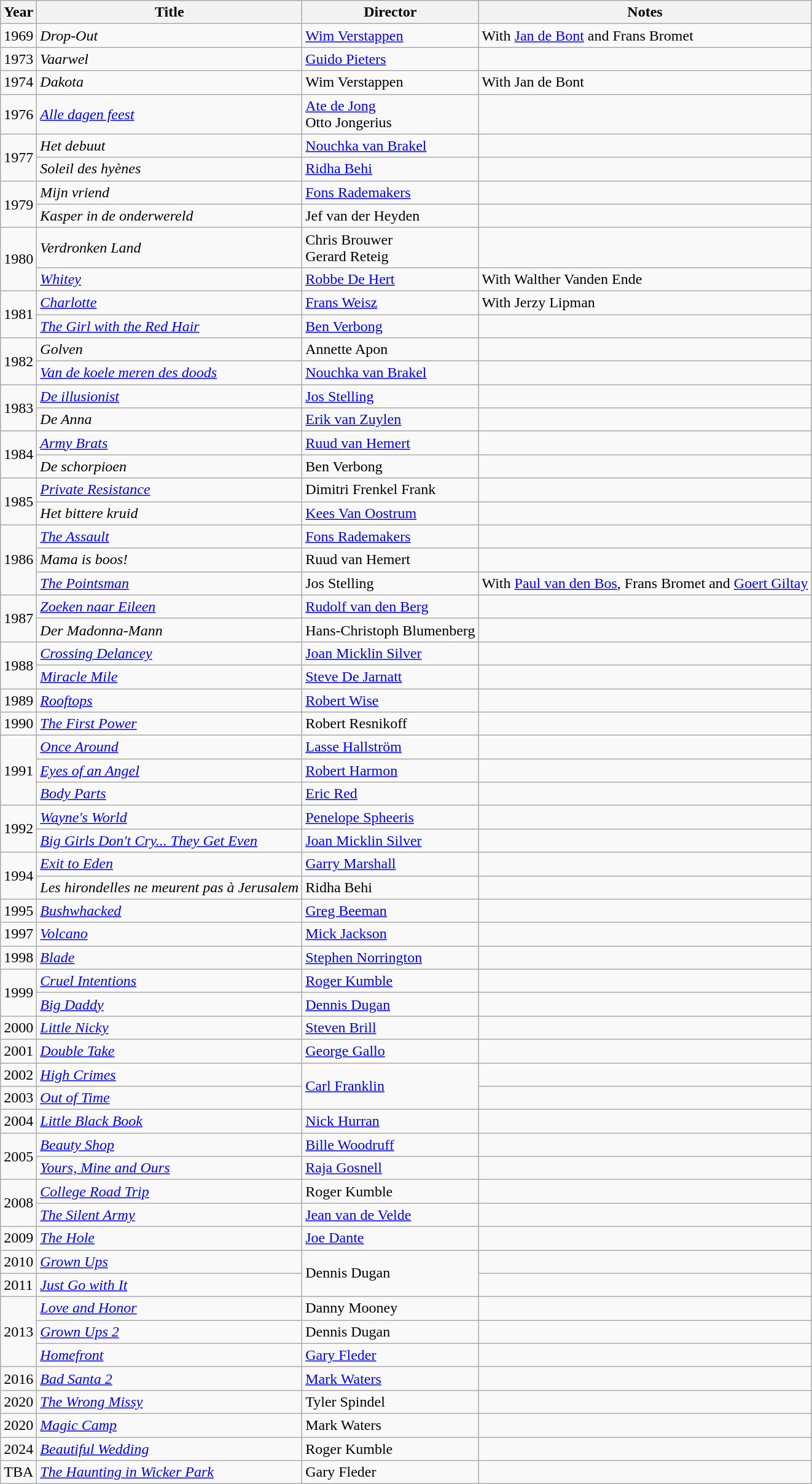<table class="wikitable">
<tr>
<th>Year</th>
<th>Title</th>
<th>Director</th>
<th>Notes</th>
</tr>
<tr>
<td>1969</td>
<td><em>Drop-Out</em></td>
<td><a href='#'>Wim Verstappen</a></td>
<td>With <a href='#'>Jan de Bont</a> and Frans Bromet</td>
</tr>
<tr>
<td>1973</td>
<td><em>Vaarwel</em></td>
<td><a href='#'>Guido Pieters</a></td>
<td></td>
</tr>
<tr>
<td>1974</td>
<td><em>Dakota</em></td>
<td>Wim Verstappen</td>
<td>With Jan de Bont</td>
</tr>
<tr>
<td>1976</td>
<td><em><a href='#'>Alle dagen feest</a></em></td>
<td><a href='#'>Ate de Jong</a><br>Otto Jongerius</td>
<td></td>
</tr>
<tr>
<td rowspan=2>1977</td>
<td><em>Het debuut</em></td>
<td><a href='#'>Nouchka van Brakel</a></td>
<td></td>
</tr>
<tr>
<td><em>Soleil des hyènes</em></td>
<td><a href='#'>Ridha Behi</a></td>
<td></td>
</tr>
<tr>
<td rowspan=2>1979</td>
<td><em>Mijn vriend</em></td>
<td><a href='#'>Fons Rademakers</a></td>
<td></td>
</tr>
<tr>
<td><em>Kasper in de onderwereld</em></td>
<td>Jef van der Heyden</td>
<td></td>
</tr>
<tr>
<td rowspan=2>1980</td>
<td><em>Verdronken Land</em></td>
<td>Chris Brouwer<br>Gerard Reteig</td>
<td></td>
</tr>
<tr>
<td><em><a href='#'>Whitey</a></em></td>
<td><a href='#'>Robbe De Hert</a></td>
<td>With Walther Vanden Ende</td>
</tr>
<tr>
<td rowspan=2>1981</td>
<td><em><a href='#'>Charlotte</a></em></td>
<td><a href='#'>Frans Weisz</a></td>
<td>With Jerzy Lipman</td>
</tr>
<tr>
<td><em><a href='#'>The Girl with the Red Hair</a></em></td>
<td><a href='#'>Ben Verbong</a></td>
<td></td>
</tr>
<tr>
<td rowspan=2>1982</td>
<td><em>Golven</em></td>
<td>Annette Apon</td>
<td></td>
</tr>
<tr>
<td><em><a href='#'>Van de koele meren des doods</a></em></td>
<td><a href='#'>Nouchka van Brakel</a></td>
<td></td>
</tr>
<tr>
<td rowspan=2>1983</td>
<td><em><a href='#'>De illusionist</a></em></td>
<td><a href='#'>Jos Stelling</a></td>
<td></td>
</tr>
<tr>
<td><em>De Anna</em></td>
<td><a href='#'>Erik van Zuylen</a></td>
<td></td>
</tr>
<tr>
<td rowspan=2>1984</td>
<td><em><a href='#'>Army Brats</a></em></td>
<td><a href='#'>Ruud van Hemert</a></td>
<td></td>
</tr>
<tr>
<td><em>De schorpioen</em></td>
<td>Ben Verbong</td>
<td></td>
</tr>
<tr>
<td rowspan=2>1985</td>
<td><em><a href='#'>Private Resistance</a></em></td>
<td>Dimitri Frenkel Frank</td>
<td></td>
</tr>
<tr>
<td><em>Het bittere kruid</em></td>
<td><a href='#'>Kees Van Oostrum</a></td>
<td></td>
</tr>
<tr>
<td rowspan=3>1986</td>
<td><em><a href='#'>The Assault</a></em></td>
<td><a href='#'>Fons Rademakers</a></td>
<td></td>
</tr>
<tr>
<td><em>Mama is boos!</em></td>
<td>Ruud van Hemert</td>
<td></td>
</tr>
<tr>
<td><em><a href='#'>The Pointsman</a></em></td>
<td>Jos Stelling</td>
<td>With <a href='#'>Paul van den Bos</a>, Frans Bromet and <a href='#'>Goert Giltay</a></td>
</tr>
<tr>
<td rowspan=2>1987</td>
<td><em><a href='#'>Zoeken naar Eileen</a></em></td>
<td><a href='#'>Rudolf van den Berg</a></td>
<td></td>
</tr>
<tr>
<td><em>Der Madonna-Mann</em></td>
<td>Hans-Christoph Blumenberg</td>
<td></td>
</tr>
<tr>
<td rowspan=2>1988</td>
<td><em><a href='#'>Crossing Delancey</a></em></td>
<td><a href='#'>Joan Micklin Silver</a></td>
<td></td>
</tr>
<tr>
<td><em><a href='#'>Miracle Mile</a></em></td>
<td><a href='#'>Steve De Jarnatt</a></td>
<td></td>
</tr>
<tr>
<td>1989</td>
<td><em><a href='#'>Rooftops</a></em></td>
<td><a href='#'>Robert Wise</a></td>
<td></td>
</tr>
<tr>
<td>1990</td>
<td><em><a href='#'>The First Power</a></em></td>
<td>Robert Resnikoff</td>
<td></td>
</tr>
<tr>
<td rowspan=3>1991</td>
<td><em><a href='#'>Once Around</a></em></td>
<td><a href='#'>Lasse Hallström</a></td>
<td></td>
</tr>
<tr>
<td><em><a href='#'>Eyes of an Angel</a></em></td>
<td><a href='#'>Robert Harmon</a></td>
<td></td>
</tr>
<tr>
<td><em><a href='#'>Body Parts</a></em></td>
<td><a href='#'>Eric Red</a></td>
<td></td>
</tr>
<tr>
<td rowspan=2>1992</td>
<td><em><a href='#'>Wayne's World</a></em></td>
<td><a href='#'>Penelope Spheeris</a></td>
<td></td>
</tr>
<tr>
<td><em><a href='#'>Big Girls Don't Cry... They Get Even</a></em></td>
<td><a href='#'>Joan Micklin Silver</a></td>
<td></td>
</tr>
<tr>
<td rowspan=2>1994</td>
<td><em><a href='#'>Exit to Eden</a></em></td>
<td><a href='#'>Garry Marshall</a></td>
<td></td>
</tr>
<tr>
<td><em>Les hirondelles ne meurent pas à Jerusalem</em></td>
<td>Ridha Behi</td>
<td></td>
</tr>
<tr>
<td>1995</td>
<td><em><a href='#'>Bushwhacked</a></em></td>
<td><a href='#'>Greg Beeman</a></td>
<td></td>
</tr>
<tr>
<td>1997</td>
<td><em><a href='#'>Volcano</a></em></td>
<td><a href='#'>Mick Jackson</a></td>
<td></td>
</tr>
<tr>
<td>1998</td>
<td><em><a href='#'>Blade</a></em></td>
<td><a href='#'>Stephen Norrington</a></td>
<td></td>
</tr>
<tr>
<td rowspan=2>1999</td>
<td><em><a href='#'>Cruel Intentions</a></em></td>
<td><a href='#'>Roger Kumble</a></td>
<td></td>
</tr>
<tr>
<td><em><a href='#'>Big Daddy</a></em></td>
<td><a href='#'>Dennis Dugan</a></td>
<td></td>
</tr>
<tr>
<td>2000</td>
<td><em><a href='#'>Little Nicky</a></em></td>
<td><a href='#'>Steven Brill</a></td>
<td></td>
</tr>
<tr>
<td>2001</td>
<td><em><a href='#'>Double Take</a></em></td>
<td><a href='#'>George Gallo</a></td>
<td></td>
</tr>
<tr>
<td>2002</td>
<td><em><a href='#'>High Crimes</a></em></td>
<td rowspan=2><a href='#'>Carl Franklin</a></td>
<td></td>
</tr>
<tr>
<td>2003</td>
<td><em><a href='#'>Out of Time</a></em></td>
<td></td>
</tr>
<tr>
<td>2004</td>
<td><em><a href='#'>Little Black Book</a></em></td>
<td><a href='#'>Nick Hurran</a></td>
<td></td>
</tr>
<tr>
<td rowspan=2>2005</td>
<td><em><a href='#'>Beauty Shop</a></em></td>
<td><a href='#'>Bille Woodruff</a></td>
<td></td>
</tr>
<tr>
<td><em><a href='#'>Yours, Mine and Ours</a></em></td>
<td><a href='#'>Raja Gosnell</a></td>
<td></td>
</tr>
<tr>
<td rowspan=2>2008</td>
<td><em><a href='#'>College Road Trip</a></em></td>
<td>Roger Kumble</td>
<td></td>
</tr>
<tr>
<td><em><a href='#'>The Silent Army</a></em></td>
<td><a href='#'>Jean van de Velde</a></td>
<td></td>
</tr>
<tr>
<td>2009</td>
<td><em><a href='#'>The Hole</a></em></td>
<td><a href='#'>Joe Dante</a></td>
<td></td>
</tr>
<tr>
<td>2010</td>
<td><em><a href='#'>Grown Ups</a></em></td>
<td rowspan=2>Dennis Dugan</td>
<td></td>
</tr>
<tr>
<td>2011</td>
<td><em><a href='#'>Just Go with It</a></em></td>
<td></td>
</tr>
<tr>
<td rowspan=3>2013</td>
<td><em><a href='#'>Love and Honor</a></em></td>
<td>Danny Mooney</td>
<td></td>
</tr>
<tr>
<td><em><a href='#'>Grown Ups 2</a></em></td>
<td>Dennis Dugan</td>
<td></td>
</tr>
<tr>
<td><em><a href='#'>Homefront</a></em></td>
<td><a href='#'>Gary Fleder</a></td>
<td></td>
</tr>
<tr>
<td>2016</td>
<td><em><a href='#'>Bad Santa 2</a></em></td>
<td><a href='#'>Mark Waters</a></td>
<td></td>
</tr>
<tr>
<td>2020</td>
<td><em><a href='#'>The Wrong Missy</a></em></td>
<td>Tyler Spindel</td>
<td></td>
</tr>
<tr>
<td>2020</td>
<td><em><a href='#'>Magic Camp</a></em></td>
<td>Mark Waters</td>
<td></td>
</tr>
<tr>
<td>2024</td>
<td><em><a href='#'>Beautiful Wedding</a></em></td>
<td>Roger Kumble</td>
<td></td>
</tr>
<tr>
<td>TBA</td>
<td><em><a href='#'>The Haunting in Wicker Park</a></em></td>
<td>Gary Fleder</td>
<td></td>
</tr>
</table>
